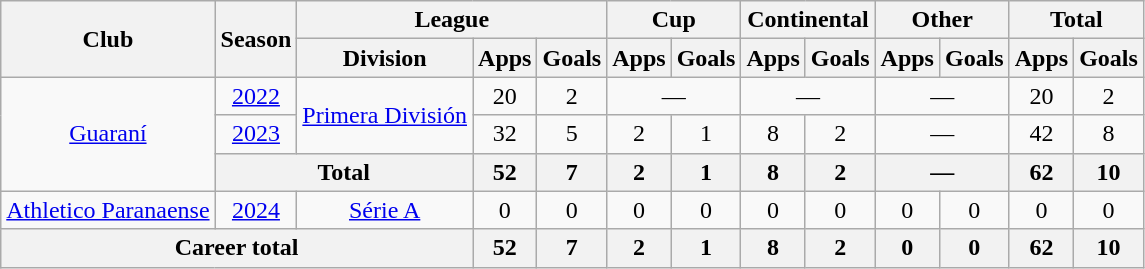<table class="wikitable" style="text-align: center;">
<tr>
<th rowspan="2">Club</th>
<th rowspan="2">Season</th>
<th colspan="3">League</th>
<th colspan="2">Cup</th>
<th colspan="2">Continental</th>
<th colspan="2">Other</th>
<th colspan="2">Total</th>
</tr>
<tr>
<th>Division</th>
<th>Apps</th>
<th>Goals</th>
<th>Apps</th>
<th>Goals</th>
<th>Apps</th>
<th>Goals</th>
<th>Apps</th>
<th>Goals</th>
<th>Apps</th>
<th>Goals</th>
</tr>
<tr>
<td rowspan="3"><a href='#'>Guaraní</a></td>
<td><a href='#'>2022</a></td>
<td rowspan="2"><a href='#'>Primera División</a></td>
<td>20</td>
<td>2</td>
<td colspan="2">—</td>
<td colspan="2">—</td>
<td colspan="2">—</td>
<td>20</td>
<td>2</td>
</tr>
<tr>
<td><a href='#'>2023</a></td>
<td>32</td>
<td>5</td>
<td>2</td>
<td>1</td>
<td>8</td>
<td>2</td>
<td colspan="2">—</td>
<td>42</td>
<td>8</td>
</tr>
<tr>
<th colspan="2">Total</th>
<th>52</th>
<th>7</th>
<th>2</th>
<th>1</th>
<th>8</th>
<th>2</th>
<th colspan="2">—</th>
<th>62</th>
<th>10</th>
</tr>
<tr>
<td><a href='#'>Athletico Paranaense</a></td>
<td><a href='#'>2024</a></td>
<td><a href='#'>Série A</a></td>
<td>0</td>
<td>0</td>
<td>0</td>
<td>0</td>
<td>0</td>
<td>0</td>
<td>0</td>
<td>0</td>
<td>0</td>
<td>0</td>
</tr>
<tr>
<th colspan="3">Career total</th>
<th>52</th>
<th>7</th>
<th>2</th>
<th>1</th>
<th>8</th>
<th>2</th>
<th>0</th>
<th>0</th>
<th>62</th>
<th>10</th>
</tr>
</table>
